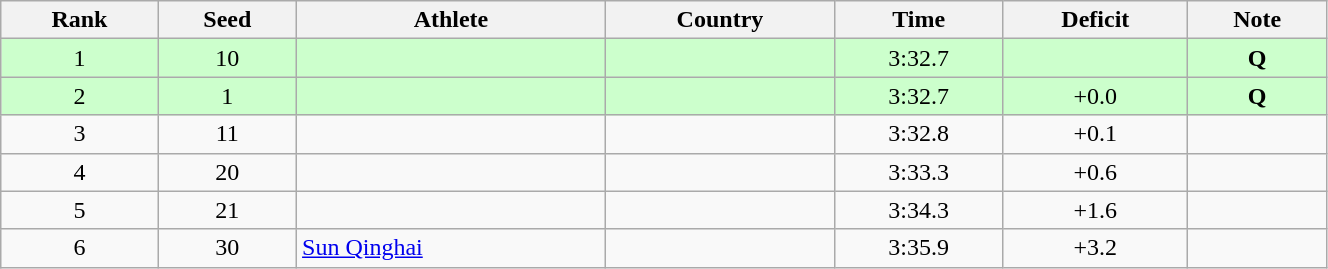<table class="wikitable sortable" style="text-align:center" width=70%>
<tr>
<th>Rank</th>
<th>Seed</th>
<th>Athlete</th>
<th>Country</th>
<th>Time</th>
<th>Deficit</th>
<th>Note</th>
</tr>
<tr bgcolor=ccffcc>
<td>1</td>
<td>10</td>
<td align=left></td>
<td align=left></td>
<td>3:32.7</td>
<td></td>
<td><strong>Q</strong></td>
</tr>
<tr bgcolor=ccffcc>
<td>2</td>
<td>1</td>
<td align=left></td>
<td align=left></td>
<td>3:32.7</td>
<td>+0.0</td>
<td><strong>Q</strong></td>
</tr>
<tr>
<td>3</td>
<td>11</td>
<td align=left></td>
<td align=left></td>
<td>3:32.8</td>
<td>+0.1</td>
<td></td>
</tr>
<tr>
<td>4</td>
<td>20</td>
<td align=left></td>
<td align=left></td>
<td>3:33.3</td>
<td>+0.6</td>
<td></td>
</tr>
<tr>
<td>5</td>
<td>21</td>
<td align=left></td>
<td align=left></td>
<td>3:34.3</td>
<td>+1.6</td>
<td></td>
</tr>
<tr>
<td>6</td>
<td>30</td>
<td align=left><a href='#'>Sun Qinghai</a></td>
<td align=left></td>
<td>3:35.9</td>
<td>+3.2</td>
<td></td>
</tr>
</table>
